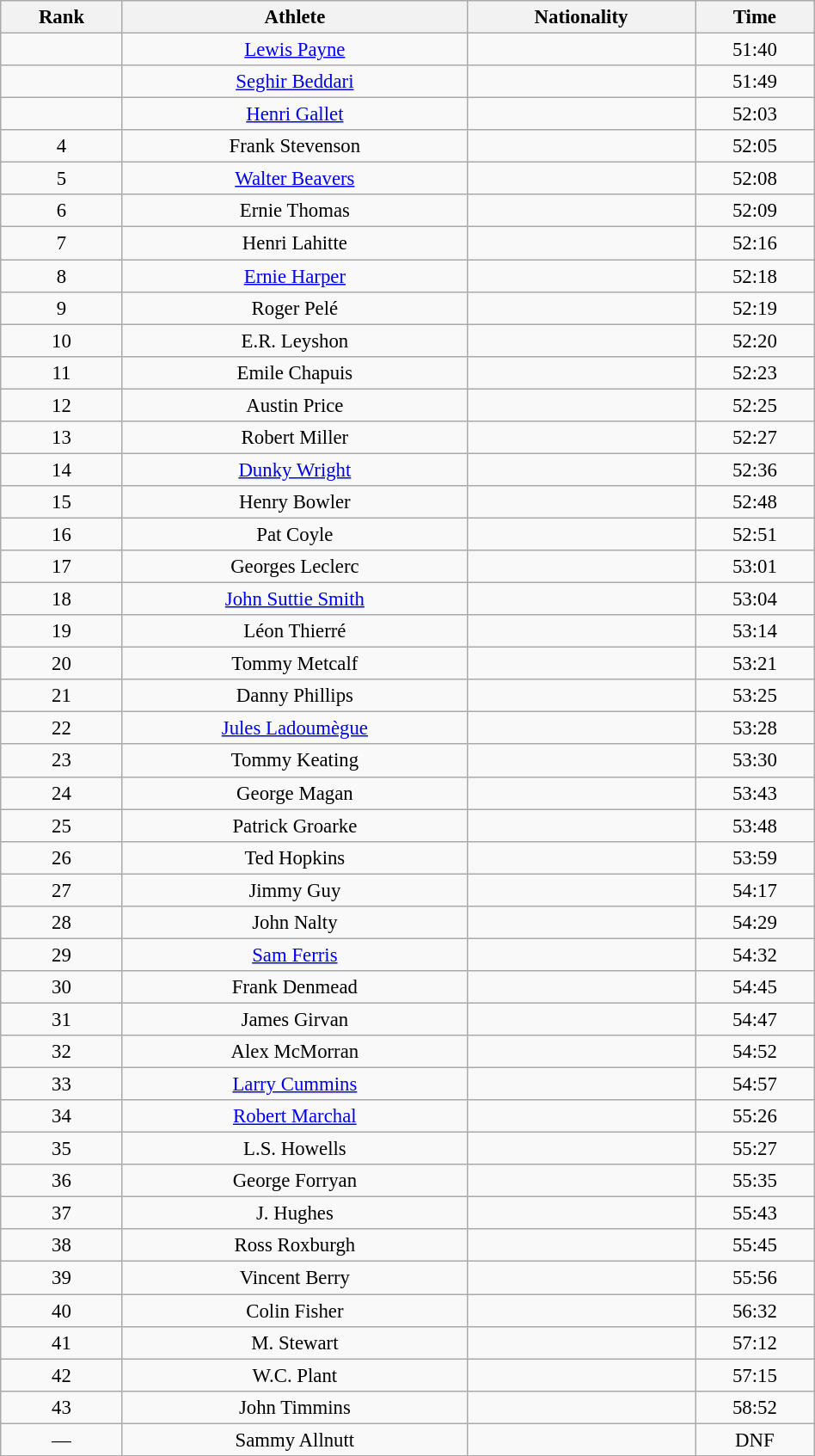<table class="wikitable sortable" style=" text-align:center; font-size:95%;" width="50%">
<tr>
<th>Rank</th>
<th>Athlete</th>
<th>Nationality</th>
<th>Time</th>
</tr>
<tr>
<td align=center></td>
<td><a href='#'>Lewis Payne</a></td>
<td></td>
<td>51:40</td>
</tr>
<tr>
<td align=center></td>
<td><a href='#'>Seghir Beddari</a></td>
<td></td>
<td>51:49</td>
</tr>
<tr>
<td align=center></td>
<td><a href='#'>Henri Gallet</a></td>
<td></td>
<td>52:03</td>
</tr>
<tr>
<td align=center>4</td>
<td>Frank Stevenson</td>
<td></td>
<td>52:05</td>
</tr>
<tr>
<td align=center>5</td>
<td><a href='#'>Walter Beavers</a></td>
<td></td>
<td>52:08</td>
</tr>
<tr>
<td align=center>6</td>
<td>Ernie Thomas</td>
<td></td>
<td>52:09</td>
</tr>
<tr>
<td align=center>7</td>
<td>Henri Lahitte</td>
<td></td>
<td>52:16</td>
</tr>
<tr>
<td align=center>8</td>
<td><a href='#'>Ernie Harper</a></td>
<td></td>
<td>52:18</td>
</tr>
<tr>
<td align=center>9</td>
<td>Roger Pelé</td>
<td></td>
<td>52:19</td>
</tr>
<tr>
<td align=center>10</td>
<td>E.R. Leyshon</td>
<td></td>
<td>52:20</td>
</tr>
<tr>
<td align=center>11</td>
<td>Emile Chapuis</td>
<td></td>
<td>52:23</td>
</tr>
<tr>
<td align=center>12</td>
<td>Austin Price</td>
<td></td>
<td>52:25</td>
</tr>
<tr>
<td align=center>13</td>
<td>Robert Miller</td>
<td></td>
<td>52:27</td>
</tr>
<tr>
<td align=center>14</td>
<td><a href='#'>Dunky Wright</a></td>
<td></td>
<td>52:36</td>
</tr>
<tr>
<td align=center>15</td>
<td>Henry Bowler</td>
<td></td>
<td>52:48</td>
</tr>
<tr>
<td align=center>16</td>
<td>Pat Coyle</td>
<td></td>
<td>52:51</td>
</tr>
<tr>
<td align=center>17</td>
<td>Georges Leclerc</td>
<td></td>
<td>53:01</td>
</tr>
<tr>
<td align=center>18</td>
<td><a href='#'>John Suttie Smith</a></td>
<td></td>
<td>53:04</td>
</tr>
<tr>
<td align=center>19</td>
<td>Léon Thierré</td>
<td></td>
<td>53:14</td>
</tr>
<tr>
<td align=center>20</td>
<td>Tommy Metcalf</td>
<td></td>
<td>53:21</td>
</tr>
<tr>
<td align=center>21</td>
<td>Danny Phillips</td>
<td></td>
<td>53:25</td>
</tr>
<tr>
<td align=center>22</td>
<td><a href='#'>Jules Ladoumègue</a></td>
<td></td>
<td>53:28</td>
</tr>
<tr>
<td align=center>23</td>
<td>Tommy Keating</td>
<td></td>
<td>53:30</td>
</tr>
<tr>
<td align=center>24</td>
<td>George Magan</td>
<td></td>
<td>53:43</td>
</tr>
<tr>
<td align=center>25</td>
<td>Patrick Groarke</td>
<td></td>
<td>53:48</td>
</tr>
<tr>
<td align=center>26</td>
<td>Ted Hopkins</td>
<td></td>
<td>53:59</td>
</tr>
<tr>
<td align=center>27</td>
<td>Jimmy Guy</td>
<td></td>
<td>54:17</td>
</tr>
<tr>
<td align=center>28</td>
<td>John Nalty</td>
<td></td>
<td>54:29</td>
</tr>
<tr>
<td align=center>29</td>
<td><a href='#'>Sam Ferris</a></td>
<td></td>
<td>54:32</td>
</tr>
<tr>
<td align=center>30</td>
<td>Frank Denmead</td>
<td></td>
<td>54:45</td>
</tr>
<tr>
<td align=center>31</td>
<td>James Girvan</td>
<td></td>
<td>54:47</td>
</tr>
<tr>
<td align=center>32</td>
<td>Alex McMorran</td>
<td></td>
<td>54:52</td>
</tr>
<tr>
<td align=center>33</td>
<td><a href='#'>Larry Cummins</a></td>
<td></td>
<td>54:57</td>
</tr>
<tr>
<td align=center>34</td>
<td><a href='#'>Robert Marchal</a></td>
<td></td>
<td>55:26</td>
</tr>
<tr>
<td align=center>35</td>
<td>L.S. Howells</td>
<td></td>
<td>55:27</td>
</tr>
<tr>
<td align=center>36</td>
<td>George Forryan</td>
<td></td>
<td>55:35</td>
</tr>
<tr>
<td align=center>37</td>
<td>J. Hughes</td>
<td></td>
<td>55:43</td>
</tr>
<tr>
<td align=center>38</td>
<td>Ross Roxburgh</td>
<td></td>
<td>55:45</td>
</tr>
<tr>
<td align=center>39</td>
<td>Vincent Berry</td>
<td></td>
<td>55:56</td>
</tr>
<tr>
<td align=center>40</td>
<td>Colin Fisher</td>
<td></td>
<td>56:32</td>
</tr>
<tr>
<td align=center>41</td>
<td>M. Stewart</td>
<td></td>
<td>57:12</td>
</tr>
<tr>
<td align=center>42</td>
<td>W.C. Plant</td>
<td></td>
<td>57:15</td>
</tr>
<tr>
<td align=center>43</td>
<td>John Timmins</td>
<td></td>
<td>58:52</td>
</tr>
<tr>
<td align=center>—</td>
<td>Sammy Allnutt</td>
<td></td>
<td>DNF</td>
</tr>
</table>
